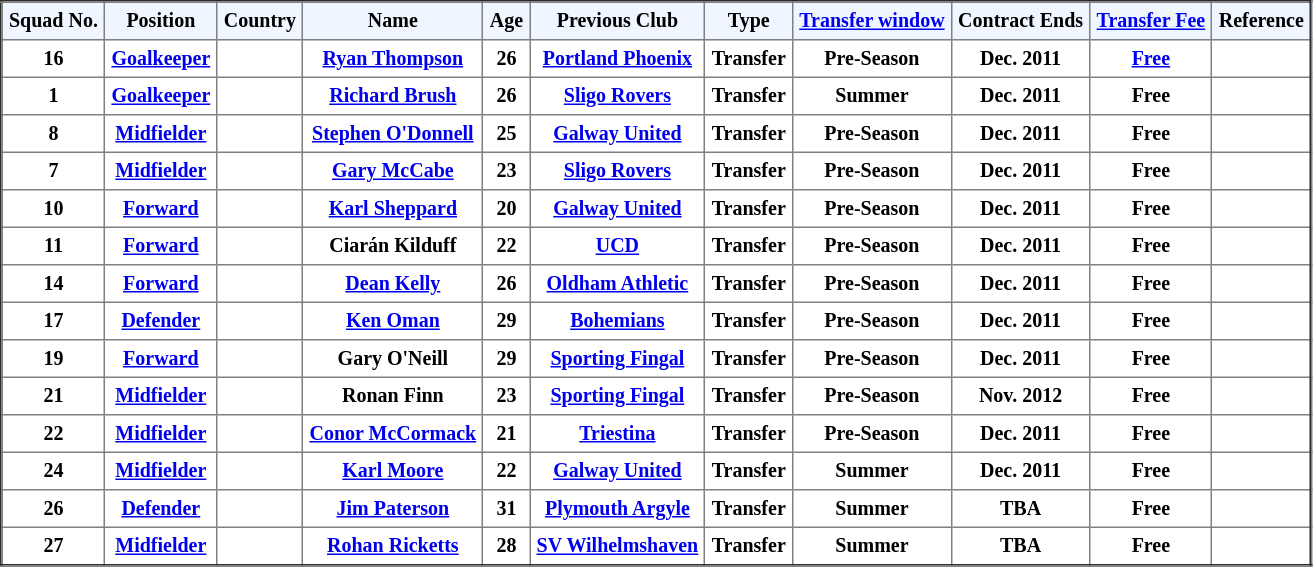<table border="2" cellpadding="4" style="border-collapse:collapse; text-align:center; font-size:smaller;">
<tr style="background:#f0f6ff;">
<th><strong>Squad No.</strong></th>
<th><strong>Position</strong></th>
<th><strong>Country</strong></th>
<th><strong>Name</strong></th>
<th><strong>Age</strong></th>
<th><strong>Previous Club</strong></th>
<th><strong>Type</strong></th>
<th><strong><a href='#'>Transfer window</a></strong></th>
<th><strong>Contract Ends</strong></th>
<th><strong><a href='#'>Transfer Fee</a></strong></th>
<th><strong>Reference</strong></th>
</tr>
<tr bgcolor="">
<th>16</th>
<th><a href='#'>Goalkeeper</a></th>
<th></th>
<th><a href='#'>Ryan Thompson</a></th>
<th>26</th>
<th><a href='#'>Portland Phoenix</a> </th>
<th>Transfer</th>
<th>Pre-Season</th>
<th>Dec. 2011</th>
<th><a href='#'>Free</a></th>
<th></th>
</tr>
<tr bgcolor="">
<th>1</th>
<th><a href='#'>Goalkeeper</a></th>
<th></th>
<th><a href='#'>Richard Brush</a></th>
<th>26</th>
<th><a href='#'>Sligo Rovers</a> </th>
<th>Transfer</th>
<th>Summer</th>
<th>Dec. 2011</th>
<th>Free</th>
<th></th>
</tr>
<tr bgcolor="">
<th>8</th>
<th><a href='#'>Midfielder</a></th>
<th></th>
<th><a href='#'>Stephen O'Donnell</a></th>
<th>25</th>
<th><a href='#'>Galway United</a> </th>
<th>Transfer</th>
<th>Pre-Season</th>
<th>Dec. 2011</th>
<th>Free</th>
<th></th>
</tr>
<tr bgcolor="">
<th>7</th>
<th><a href='#'>Midfielder</a></th>
<th></th>
<th><a href='#'>Gary McCabe</a></th>
<th>23</th>
<th><a href='#'>Sligo Rovers</a> </th>
<th>Transfer</th>
<th>Pre-Season</th>
<th>Dec. 2011</th>
<th>Free</th>
<th></th>
</tr>
<tr bgcolor="">
<th>10</th>
<th><a href='#'>Forward</a></th>
<th></th>
<th><a href='#'>Karl Sheppard</a></th>
<th>20</th>
<th><a href='#'>Galway United</a> </th>
<th>Transfer</th>
<th>Pre-Season</th>
<th>Dec. 2011</th>
<th>Free</th>
<th></th>
</tr>
<tr bgcolor="">
<th>11</th>
<th><a href='#'>Forward</a></th>
<th></th>
<th>Ciarán Kilduff</th>
<th>22</th>
<th><a href='#'>UCD</a> </th>
<th>Transfer</th>
<th>Pre-Season</th>
<th>Dec. 2011</th>
<th>Free</th>
<th></th>
</tr>
<tr bgcolor="">
<th>14</th>
<th><a href='#'>Forward</a></th>
<th></th>
<th><a href='#'>Dean Kelly</a></th>
<th>26</th>
<th><a href='#'>Oldham Athletic</a> </th>
<th>Transfer</th>
<th>Pre-Season</th>
<th>Dec. 2011</th>
<th>Free</th>
<th></th>
</tr>
<tr bgcolor="">
<th>17</th>
<th><a href='#'>Defender</a></th>
<th></th>
<th><a href='#'>Ken Oman</a></th>
<th>29</th>
<th><a href='#'>Bohemians</a> </th>
<th>Transfer</th>
<th>Pre-Season</th>
<th>Dec. 2011</th>
<th>Free</th>
<th></th>
</tr>
<tr bgcolor="">
<th>19</th>
<th><a href='#'>Forward</a></th>
<th></th>
<th>Gary O'Neill</th>
<th>29</th>
<th><a href='#'>Sporting Fingal</a> </th>
<th>Transfer</th>
<th>Pre-Season</th>
<th>Dec. 2011</th>
<th>Free</th>
<th></th>
</tr>
<tr bgcolor="">
<th>21</th>
<th><a href='#'>Midfielder</a></th>
<th></th>
<th>Ronan Finn</th>
<th>23</th>
<th><a href='#'>Sporting Fingal</a> </th>
<th>Transfer</th>
<th>Pre-Season</th>
<th>Nov. 2012</th>
<th>Free</th>
<th></th>
</tr>
<tr bgcolor="">
<th>22</th>
<th><a href='#'>Midfielder</a></th>
<th></th>
<th><a href='#'>Conor McCormack</a></th>
<th>21</th>
<th><a href='#'>Triestina</a> </th>
<th>Transfer</th>
<th>Pre-Season</th>
<th>Dec. 2011</th>
<th>Free</th>
<th></th>
</tr>
<tr bgcolor="">
<th>24</th>
<th><a href='#'>Midfielder</a></th>
<th></th>
<th><a href='#'>Karl Moore</a></th>
<th>22</th>
<th><a href='#'>Galway United</a> </th>
<th>Transfer</th>
<th>Summer</th>
<th>Dec. 2011</th>
<th>Free</th>
<th></th>
</tr>
<tr bgcolor="">
<th>26</th>
<th><a href='#'>Defender</a></th>
<th></th>
<th><a href='#'>Jim Paterson</a></th>
<th>31</th>
<th><a href='#'>Plymouth Argyle</a> </th>
<th>Transfer</th>
<th>Summer</th>
<th>TBA</th>
<th>Free</th>
<th></th>
</tr>
<tr bgcolor="">
<th>27</th>
<th><a href='#'>Midfielder</a></th>
<th></th>
<th><a href='#'>Rohan Ricketts</a></th>
<th>28</th>
<th><a href='#'>SV Wilhelmshaven</a> </th>
<th>Transfer</th>
<th>Summer</th>
<th>TBA</th>
<th>Free</th>
<th></th>
</tr>
</table>
